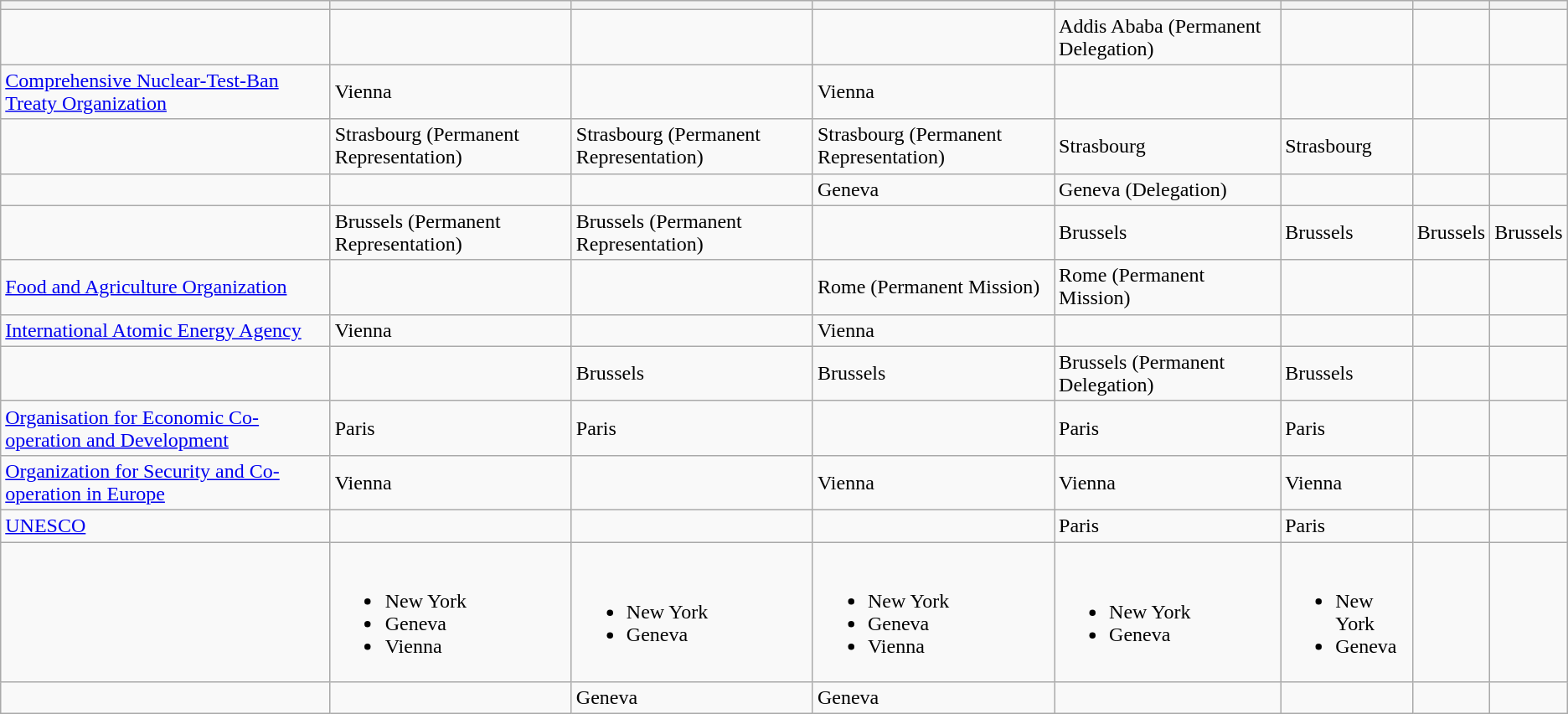<table class="wikitable">
<tr>
<th></th>
<th></th>
<th></th>
<th></th>
<th></th>
<th></th>
<th><em><small></small></em></th>
<th><em><small></small></em></th>
</tr>
<tr>
<td></td>
<td></td>
<td></td>
<td></td>
<td>Addis Ababa (Permanent Delegation)</td>
<td></td>
<td></td>
<td></td>
</tr>
<tr>
<td><a href='#'>Comprehensive Nuclear-Test-Ban Treaty Organization</a></td>
<td>Vienna</td>
<td></td>
<td>Vienna</td>
<td></td>
<td></td>
<td></td>
<td></td>
</tr>
<tr>
<td></td>
<td>Strasbourg (Permanent Representation)</td>
<td>Strasbourg (Permanent Representation)</td>
<td>Strasbourg (Permanent Representation)</td>
<td>Strasbourg</td>
<td>Strasbourg</td>
<td></td>
<td></td>
</tr>
<tr>
<td></td>
<td></td>
<td></td>
<td>Geneva</td>
<td>Geneva (Delegation)</td>
<td></td>
<td></td>
<td></td>
</tr>
<tr>
<td></td>
<td>Brussels (Permanent Representation)</td>
<td>Brussels (Permanent Representation)</td>
<td></td>
<td>Brussels</td>
<td>Brussels</td>
<td>Brussels</td>
<td>Brussels</td>
</tr>
<tr>
<td><a href='#'>Food and Agriculture Organization</a> </td>
<td></td>
<td></td>
<td>Rome (Permanent Mission)</td>
<td>Rome (Permanent Mission) </td>
<td></td>
<td></td>
<td></td>
</tr>
<tr>
<td><a href='#'>International Atomic Energy Agency</a></td>
<td>Vienna</td>
<td></td>
<td>Vienna</td>
<td></td>
<td></td>
<td></td>
<td></td>
</tr>
<tr>
<td></td>
<td></td>
<td>Brussels</td>
<td>Brussels</td>
<td>Brussels (Permanent Delegation)</td>
<td>Brussels</td>
<td></td>
<td></td>
</tr>
<tr>
<td><a href='#'>Organisation for Economic Co-operation and Development</a></td>
<td>Paris</td>
<td>Paris</td>
<td></td>
<td>Paris</td>
<td>Paris</td>
<td></td>
<td></td>
</tr>
<tr>
<td><a href='#'>Organization for Security and Co-operation in Europe</a></td>
<td>Vienna</td>
<td></td>
<td>Vienna</td>
<td>Vienna</td>
<td>Vienna</td>
<td></td>
<td></td>
</tr>
<tr>
<td><a href='#'>UNESCO</a></td>
<td></td>
<td></td>
<td></td>
<td>Paris</td>
<td>Paris</td>
<td></td>
<td></td>
</tr>
<tr>
<td></td>
<td><br><ul><li>New York</li><li>Geneva</li><li>Vienna</li></ul></td>
<td><br><ul><li>New York</li><li>Geneva</li></ul></td>
<td><br><ul><li>New York</li><li>Geneva</li><li>Vienna</li></ul></td>
<td><br><ul><li>New York</li><li>Geneva</li></ul></td>
<td><br><ul><li>New York</li><li>Geneva</li></ul></td>
<td></td>
<td></td>
</tr>
<tr>
<td></td>
<td></td>
<td>Geneva</td>
<td>Geneva</td>
<td></td>
<td></td>
<td></td>
<td></td>
</tr>
</table>
